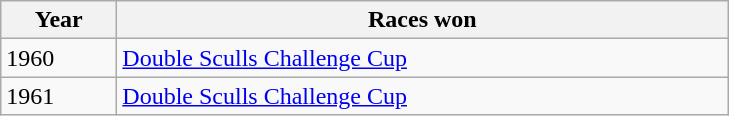<table class="wikitable">
<tr>
<th width=70>Year</th>
<th width=400>Races won</th>
</tr>
<tr>
<td>1960</td>
<td><a href='#'>Double Sculls Challenge Cup</a></td>
</tr>
<tr>
<td>1961</td>
<td><a href='#'>Double Sculls Challenge Cup</a></td>
</tr>
</table>
